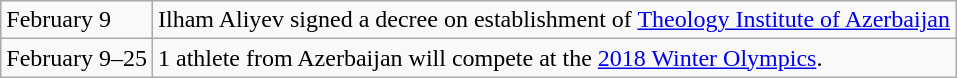<table class="wikitable">
<tr>
<td>February 9</td>
<td>Ilham Aliyev signed a decree on establishment of <a href='#'>Theology Institute of Azerbaijan</a></td>
</tr>
<tr>
<td>February 9–25</td>
<td>1 athlete from Azerbaijan will compete at the <a href='#'>2018 Winter Olympics</a>.</td>
</tr>
</table>
